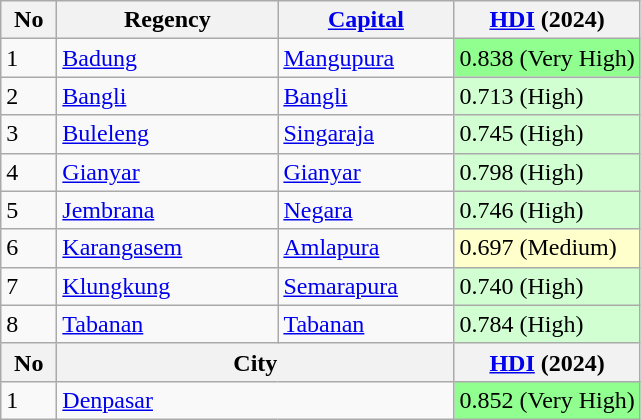<table class="wikitable sortable">
<tr>
<th width="30">No</th>
<th width="140">Regency</th>
<th width="110"><a href='#'>Capital</a></th>
<th><a href='#'>HDI</a> (2024)</th>
</tr>
<tr>
<td>1</td>
<td><a href='#'>Badung</a></td>
<td><a href='#'>Mangupura</a></td>
<td style="background-color:#90FF90">0.838 (Very High)</td>
</tr>
<tr>
<td>2</td>
<td><a href='#'>Bangli</a></td>
<td><a href='#'>Bangli</a></td>
<td style="background-color:#D2FFD2">0.713 (High)</td>
</tr>
<tr>
<td>3</td>
<td><a href='#'>Buleleng</a></td>
<td><a href='#'>Singaraja</a></td>
<td style="background-color:#D2FFD2">0.745 (High)</td>
</tr>
<tr>
<td>4</td>
<td><a href='#'>Gianyar</a></td>
<td><a href='#'>Gianyar</a></td>
<td style="background-color:#D2FFD2">0.798 (High)</td>
</tr>
<tr>
<td>5</td>
<td><a href='#'>Jembrana</a></td>
<td><a href='#'>Negara</a></td>
<td style="background-color:#D2FFD2">0.746 (High)</td>
</tr>
<tr>
<td>6</td>
<td><a href='#'>Karangasem</a></td>
<td><a href='#'>Amlapura</a></td>
<td style="background-color:#FFFFCC">0.697 (Medium)</td>
</tr>
<tr>
<td>7</td>
<td><a href='#'>Klungkung</a></td>
<td><a href='#'>Semarapura</a></td>
<td style="background-color:#D2FFD2">0.740 (High)</td>
</tr>
<tr>
<td>8</td>
<td><a href='#'>Tabanan</a></td>
<td><a href='#'>Tabanan</a></td>
<td style="background-color:#D2FFD2">0.784 (High)</td>
</tr>
<tr>
<th>No</th>
<th colspan="2">City</th>
<th><a href='#'>HDI</a> (2024)</th>
</tr>
<tr>
<td>1</td>
<td colspan="2"><a href='#'>Denpasar</a></td>
<td style="background-color:#90FF90">0.852 (Very High)</td>
</tr>
</table>
